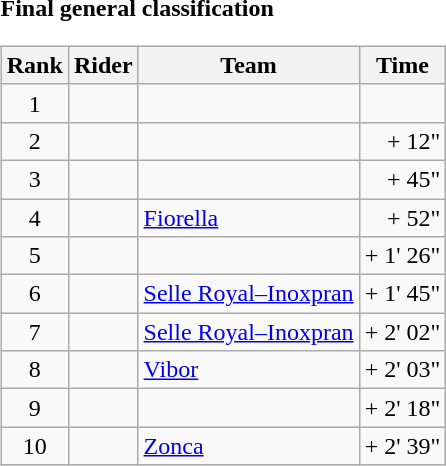<table>
<tr>
<td><strong>Final general classification</strong><br><table class="wikitable">
<tr>
<th scope="col">Rank</th>
<th scope="col">Rider</th>
<th scope="col">Team</th>
<th scope="col">Time</th>
</tr>
<tr>
<td style="text-align:center;">1</td>
<td></td>
<td></td>
<td style="text-align:right;"></td>
</tr>
<tr>
<td style="text-align:center;">2</td>
<td></td>
<td></td>
<td style="text-align:right;">+ 12"</td>
</tr>
<tr>
<td style="text-align:center;">3</td>
<td></td>
<td></td>
<td style="text-align:right;">+ 45"</td>
</tr>
<tr>
<td style="text-align:center;">4</td>
<td></td>
<td><a href='#'>Fiorella</a></td>
<td style="text-align:right;">+ 52"</td>
</tr>
<tr>
<td style="text-align:center;">5</td>
<td></td>
<td></td>
<td style="text-align:right;">+ 1' 26"</td>
</tr>
<tr>
<td style="text-align:center;">6</td>
<td></td>
<td><a href='#'>Selle Royal–Inoxpran</a></td>
<td style="text-align:right;">+ 1' 45"</td>
</tr>
<tr>
<td style="text-align:center;">7</td>
<td></td>
<td><a href='#'>Selle Royal–Inoxpran</a></td>
<td style="text-align:right;">+ 2' 02"</td>
</tr>
<tr>
<td style="text-align:center;">8</td>
<td></td>
<td><a href='#'>Vibor</a></td>
<td style="text-align:right;">+ 2' 03"</td>
</tr>
<tr>
<td style="text-align:center;">9</td>
<td></td>
<td></td>
<td style="text-align:right;">+ 2' 18"</td>
</tr>
<tr>
<td style="text-align:center;">10</td>
<td></td>
<td><a href='#'>Zonca</a></td>
<td style="text-align:right;">+ 2' 39"</td>
</tr>
</table>
</td>
</tr>
</table>
